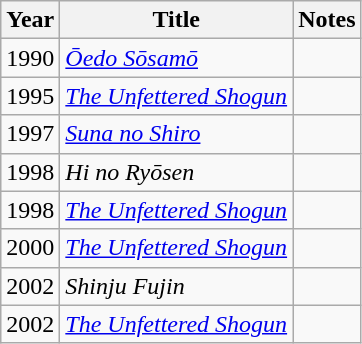<table class="wikitable">
<tr>
<th>Year</th>
<th>Title</th>
<th>Notes</th>
</tr>
<tr>
<td>1990</td>
<td><em><a href='#'>Ōedo Sōsamō</a></em></td>
<td></td>
</tr>
<tr>
<td>1995</td>
<td><em><a href='#'>The Unfettered Shogun</a></em></td>
<td></td>
</tr>
<tr>
<td>1997</td>
<td><em><a href='#'>Suna no Shiro</a></em></td>
<td></td>
</tr>
<tr>
<td>1998</td>
<td><em>Hi no Ryōsen</em></td>
<td></td>
</tr>
<tr>
<td>1998</td>
<td><em><a href='#'>The Unfettered Shogun</a></em></td>
<td></td>
</tr>
<tr>
<td>2000</td>
<td><em><a href='#'>The Unfettered Shogun</a></em></td>
<td></td>
</tr>
<tr>
<td>2002</td>
<td><em>Shinju Fujin</em></td>
<td></td>
</tr>
<tr>
<td>2002</td>
<td><em><a href='#'>The Unfettered Shogun</a></em></td>
<td></td>
</tr>
</table>
